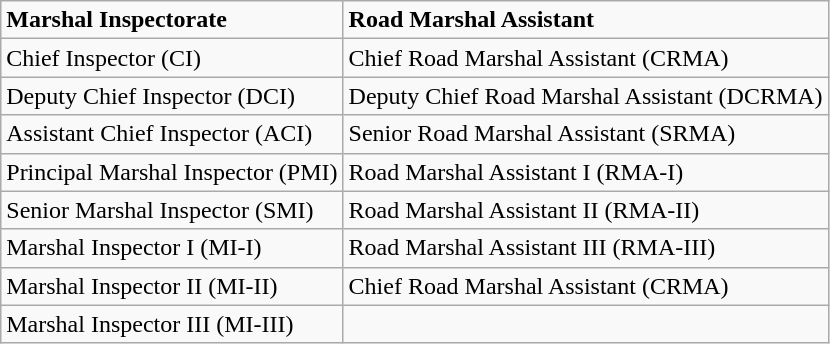<table class="wikitable">
<tr>
<td><strong>Marshal Inspectorate</strong></td>
<td><strong>Road Marshal Assistant</strong></td>
</tr>
<tr>
<td>Chief Inspector (CI)</td>
<td>Chief Road Marshal Assistant (CRMA)</td>
</tr>
<tr>
<td>Deputy Chief Inspector (DCI)</td>
<td>Deputy Chief Road Marshal Assistant (DCRMA)</td>
</tr>
<tr>
<td>Assistant Chief Inspector (ACI)</td>
<td>Senior Road Marshal Assistant (SRMA)</td>
</tr>
<tr>
<td>Principal Marshal Inspector (PMI)</td>
<td>Road Marshal Assistant I (RMA-I)</td>
</tr>
<tr>
<td>Senior Marshal Inspector (SMI)</td>
<td>Road Marshal Assistant II (RMA-II)</td>
</tr>
<tr>
<td>Marshal Inspector I (MI-I)</td>
<td>Road Marshal Assistant III (RMA-III)</td>
</tr>
<tr>
<td>Marshal Inspector II (MI-II)</td>
<td>Chief Road Marshal Assistant (CRMA)</td>
</tr>
<tr>
<td>Marshal Inspector III (MI-III)</td>
<td></td>
</tr>
</table>
